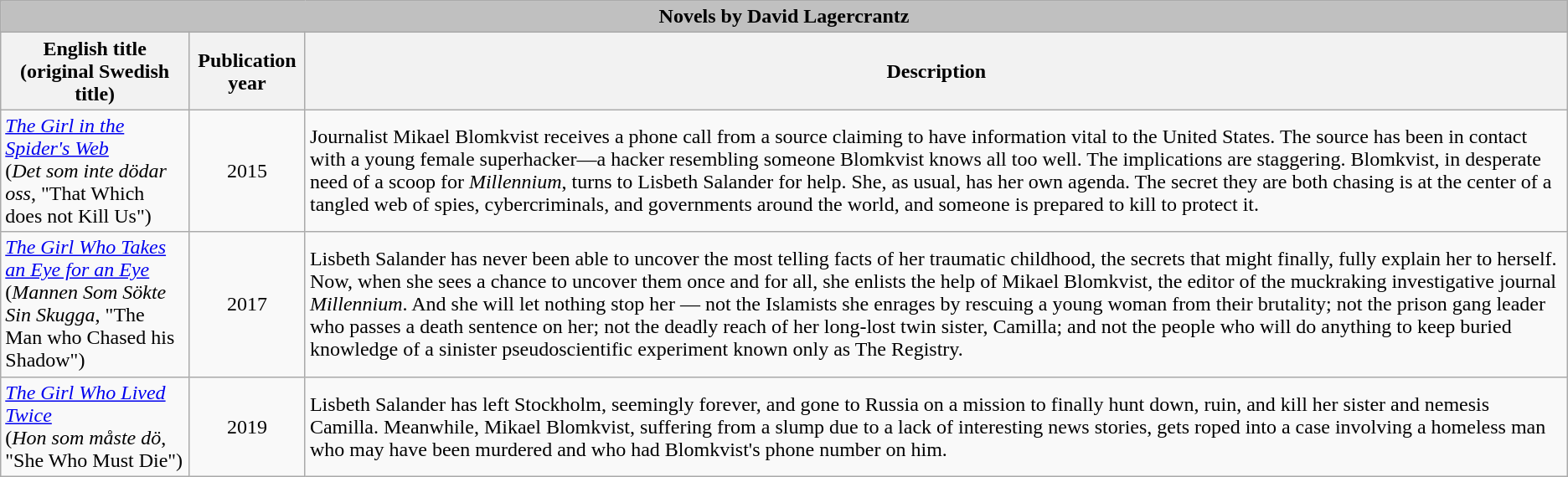<table class="wikitable">
<tr style="text-align:left;">
<th colspan="3" style="background:#C0C0C0;">Novels by David Lagercrantz</th>
</tr>
<tr>
<th>English title<br>(original Swedish title)</th>
<th>Publication year</th>
<th>Description</th>
</tr>
<tr>
<td><em><a href='#'>The Girl in the Spider's Web</a></em><br>(<em>Det som inte dödar oss</em>, "That Which does not Kill Us")</td>
<td style="text-align:center">2015</td>
<td>Journalist Mikael Blomkvist receives a phone call from a source claiming to have information vital to the United States. The source has been in contact with a young female superhacker—a hacker resembling someone Blomkvist knows all too well. The implications are staggering. Blomkvist, in desperate need of a scoop for <em>Millennium</em>, turns to Lisbeth Salander for help. She, as usual, has her own agenda. The secret they are both chasing is at the center of a tangled web of spies, cybercriminals, and governments around the world, and someone is prepared to kill to protect it.</td>
</tr>
<tr>
<td><em><a href='#'>The Girl Who Takes an Eye for an Eye</a></em><br>(<em>Mannen Som Sökte Sin Skugga</em>, "The Man who Chased his Shadow")</td>
<td style="text-align:center">2017</td>
<td>Lisbeth Salander has never been able to uncover the most telling facts of her traumatic childhood, the secrets that might finally, fully explain her to herself. Now, when she sees a chance to uncover them once and for all, she enlists the help of Mikael Blomkvist, the editor of the muckraking investigative journal <em>Millennium</em>. And she will let nothing stop her — not the Islamists she enrages by rescuing a young woman from their brutality; not the prison gang leader who passes a death sentence on her; not the deadly reach of her long-lost twin sister, Camilla; and not the people who will do anything to keep buried knowledge of a sinister pseudoscientific experiment known only as The Registry.</td>
</tr>
<tr>
<td><em><a href='#'>The Girl Who Lived Twice</a></em><br>(<em>Hon som måste dö</em>, "She Who Must Die")</td>
<td style="text-align:center">2019</td>
<td>Lisbeth Salander has left Stockholm, seemingly forever, and gone to Russia on a mission to finally hunt down, ruin, and kill her sister and nemesis Camilla. Meanwhile, Mikael Blomkvist, suffering from a slump due to a lack of interesting news stories, gets roped into a case involving a homeless man who may have been murdered and who had Blomkvist's phone number on him.</td>
</tr>
</table>
